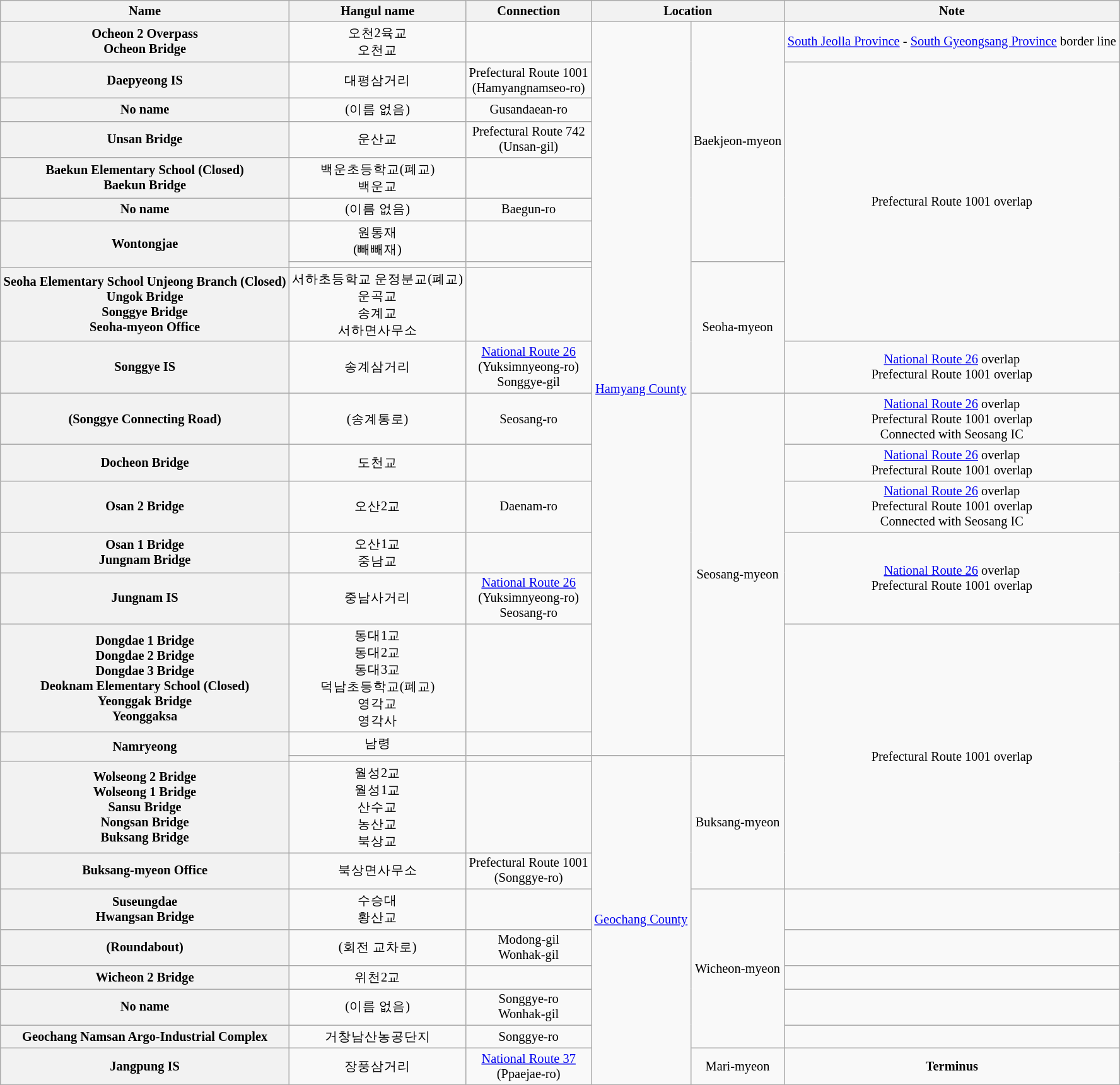<table class="wikitable" style="font-size: 85%; text-align: center;">
<tr>
<th>Name </th>
<th>Hangul name</th>
<th>Connection</th>
<th colspan="2">Location</th>
<th>Note</th>
</tr>
<tr>
<th>Ocheon 2 Overpass<br>Ocheon Bridge</th>
<td>오천2육교<br>오천교</td>
<td></td>
<td rowspan=17><a href='#'>Hamyang County</a></td>
<td rowspan=7>Baekjeon-myeon</td>
<td><a href='#'>South Jeolla Province</a> - <a href='#'>South Gyeongsang Province</a> border line</td>
</tr>
<tr>
<th>Daepyeong IS</th>
<td>대평삼거리</td>
<td>Prefectural Route 1001<br>(Hamyangnamseo-ro)</td>
<td rowspan=8>Prefectural Route 1001 overlap</td>
</tr>
<tr>
<th>No name</th>
<td>(이름 없음)</td>
<td>Gusandaean-ro</td>
</tr>
<tr>
<th>Unsan Bridge</th>
<td>운산교</td>
<td>Prefectural Route 742<br>(Unsan-gil)</td>
</tr>
<tr>
<th>Baekun Elementary School (Closed)<br>Baekun Bridge</th>
<td>백운초등학교(폐교)<br>백운교</td>
<td></td>
</tr>
<tr>
<th>No name</th>
<td>(이름 없음)</td>
<td>Baegun-ro</td>
</tr>
<tr>
<th rowspan=2>Wontongjae</th>
<td>원통재<br>(빼빼재)</td>
<td></td>
</tr>
<tr>
<td></td>
<td></td>
<td rowspan=3>Seoha-myeon</td>
</tr>
<tr>
<th>Seoha Elementary School Unjeong Branch (Closed)<br>Ungok Bridge<br>Songgye Bridge<br>Seoha-myeon Office</th>
<td>서하초등학교 운정분교(폐교)<br>운곡교<br>송계교<br>서하면사무소</td>
<td></td>
</tr>
<tr>
<th>Songgye IS</th>
<td>송계삼거리</td>
<td><a href='#'>National Route 26</a><br>(Yuksimnyeong-ro)<br>Songgye-gil</td>
<td><a href='#'>National Route 26</a> overlap<br>Prefectural Route 1001 overlap</td>
</tr>
<tr>
<th>(Songgye Connecting Road)</th>
<td>(송계통로)</td>
<td>Seosang-ro</td>
<td rowspan=7>Seosang-myeon</td>
<td><a href='#'>National Route 26</a> overlap<br>Prefectural Route 1001 overlap<br>Connected with Seosang IC</td>
</tr>
<tr>
<th>Docheon Bridge</th>
<td>도천교</td>
<td></td>
<td><a href='#'>National Route 26</a> overlap<br>Prefectural Route 1001 overlap</td>
</tr>
<tr>
<th>Osan 2 Bridge</th>
<td>오산2교</td>
<td>Daenam-ro</td>
<td><a href='#'>National Route 26</a> overlap<br>Prefectural Route 1001 overlap<br>Connected with Seosang IC</td>
</tr>
<tr>
<th>Osan 1 Bridge<br>Jungnam Bridge</th>
<td>오산1교<br>중남교</td>
<td></td>
<td rowspan=2><a href='#'>National Route 26</a> overlap<br>Prefectural Route 1001 overlap</td>
</tr>
<tr>
<th>Jungnam IS</th>
<td>중남사거리</td>
<td><a href='#'>National Route 26</a><br>(Yuksimnyeong-ro)<br>Seosang-ro</td>
</tr>
<tr>
<th>Dongdae 1 Bridge<br>Dongdae 2 Bridge<br>Dongdae 3 Bridge<br>Deoknam Elementary School (Closed)<br>Yeonggak Bridge<br>Yeonggaksa</th>
<td>동대1교<br>동대2교<br>동대3교<br>덕남초등학교(폐교)<br>영각교<br>영각사</td>
<td></td>
<td rowspan=5>Prefectural Route 1001 overlap</td>
</tr>
<tr>
<th rowspan=2>Namryeong</th>
<td>남령</td>
<td></td>
</tr>
<tr>
<td></td>
<td></td>
<td rowspan=9><a href='#'>Geochang County</a></td>
<td rowspan=3>Buksang-myeon</td>
</tr>
<tr>
<th>Wolseong 2 Bridge<br>Wolseong 1 Bridge<br>Sansu Bridge<br>Nongsan Bridge<br>Buksang Bridge</th>
<td>월성2교<br>월성1교<br>산수교<br>농산교<br>북상교</td>
<td></td>
</tr>
<tr>
<th>Buksang-myeon Office</th>
<td>북상면사무소</td>
<td>Prefectural Route 1001<br>(Songgye-ro)</td>
</tr>
<tr>
<th>Suseungdae<br>Hwangsan Bridge</th>
<td>수승대<br>황산교</td>
<td></td>
<td rowspan=5>Wicheon-myeon</td>
<td></td>
</tr>
<tr>
<th>(Roundabout)</th>
<td>(회전 교차로)</td>
<td>Modong-gil<br>Wonhak-gil</td>
<td></td>
</tr>
<tr>
<th>Wicheon 2 Bridge</th>
<td>위천2교</td>
<td></td>
<td></td>
</tr>
<tr>
<th>No name</th>
<td>(이름 없음)</td>
<td>Songgye-ro<br>Wonhak-gil</td>
<td></td>
</tr>
<tr>
<th>Geochang Namsan Argo-Industrial Complex</th>
<td>거창남산농공단지</td>
<td>Songgye-ro</td>
<td></td>
</tr>
<tr>
<th>Jangpung IS</th>
<td>장풍삼거리</td>
<td><a href='#'>National Route 37</a><br>(Ppaejae-ro)</td>
<td>Mari-myeon</td>
<td><strong>Terminus</strong></td>
</tr>
<tr>
</tr>
</table>
